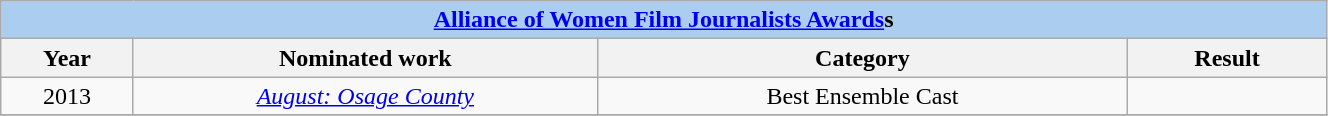<table width="70%" class="wikitable sortable">
<tr>
<th colspan="4" style="background:#abcdef;" align="center"><a href='#'>Alliance of Women Film Journalists Awards</a>s</th>
</tr>
<tr>
<th width="10%">Year</th>
<th width="35%">Nominated work</th>
<th width="40%">Category</th>
<th width="15%">Result</th>
</tr>
<tr>
<td align="center">2013</td>
<td align="center"><em><a href='#'>August: Osage County</a></em></td>
<td align="center">Best Ensemble Cast</td>
<td></td>
</tr>
<tr>
</tr>
</table>
